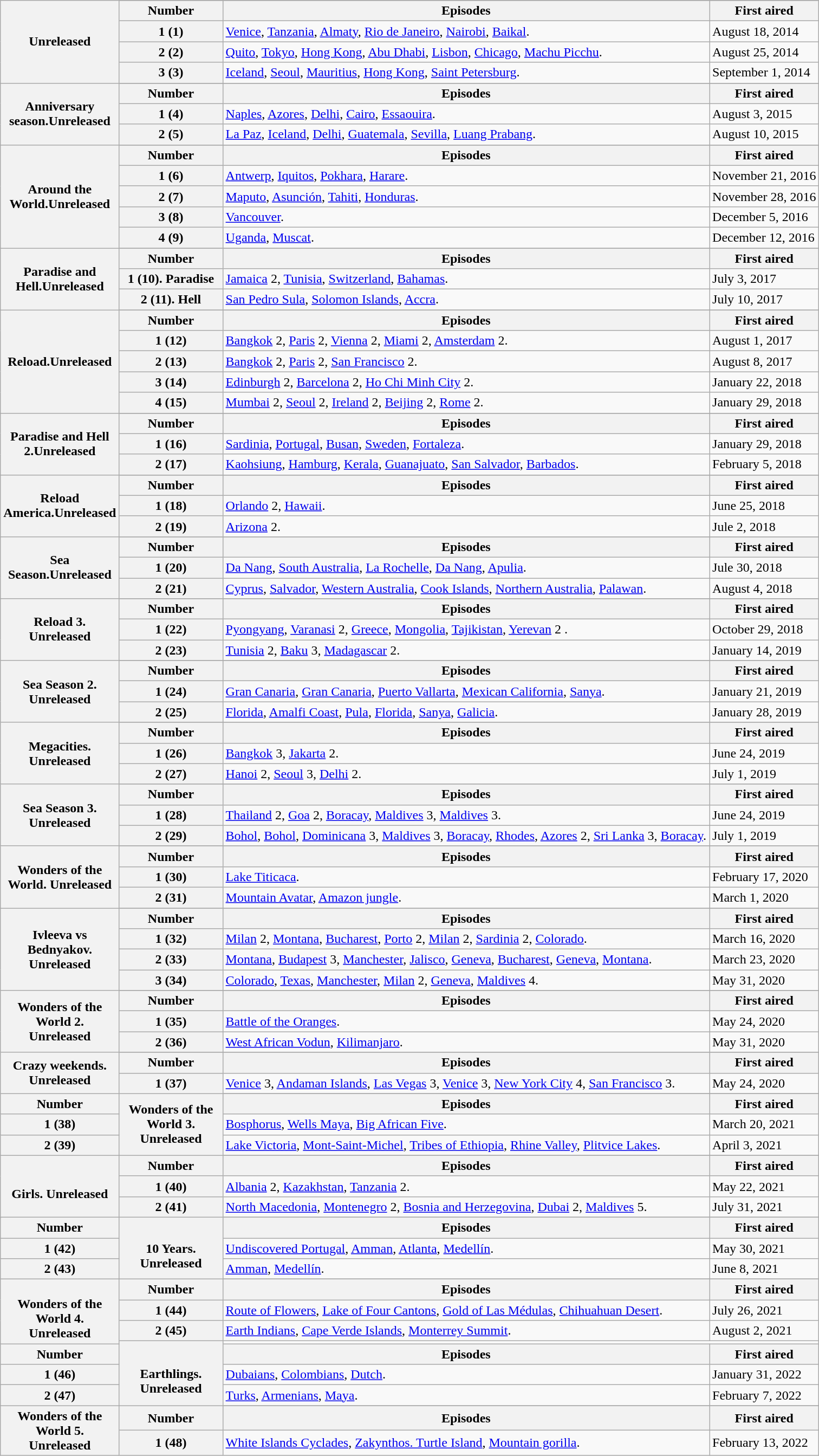<table class="wikitable">
<tr>
<th rowspan="5">Unreleased</th>
</tr>
<tr>
<th>Number</th>
<th>Episodes</th>
<th>First aired</th>
</tr>
<tr>
<th>1 (1)</th>
<td> <a href='#'>Venice</a>,  <a href='#'>Tanzania</a>,  <a href='#'>Almaty</a>,  <a href='#'>Rio de Janeiro</a>,  <a href='#'>Nairobi</a>,  <a href='#'>Baikal</a>.</td>
<td>August 18, 2014</td>
</tr>
<tr>
<th>2 (2)</th>
<td> <a href='#'>Quito</a>,  <a href='#'>Tokyo</a>,  <a href='#'>Hong Kong</a>,  <a href='#'>Abu Dhabi</a>,  <a href='#'>Lisbon</a>,  <a href='#'>Chicago</a>,  <a href='#'>Machu Picchu</a>.</td>
<td>August 25, 2014</td>
</tr>
<tr>
<th>3 (3)</th>
<td> <a href='#'>Iceland</a>,  <a href='#'>Seoul</a>,  <a href='#'>Mauritius</a>,  <a href='#'>Hong Kong</a>,  <a href='#'>Saint Petersburg</a>.</td>
<td>September 1, 2014</td>
</tr>
<tr>
<th rowspan="4" width="120">Anniversary season.Unreleased</th>
</tr>
<tr>
<th>Number</th>
<th>Episodes</th>
<th>First aired</th>
</tr>
<tr>
<th>1 (4)</th>
<td> <a href='#'>Naples</a>,  <a href='#'>Azores</a>,  <a href='#'>Delhi</a>,  <a href='#'>Cairo</a>,  <a href='#'>Essaouira</a>.</td>
<td>August 3, 2015</td>
</tr>
<tr>
<th>2 (5)</th>
<td> <a href='#'>La Paz</a>,  <a href='#'>Iceland</a>,  <a href='#'>Delhi</a>,  <a href='#'>Guatemala</a>,  <a href='#'>Sevilla</a>,  <a href='#'>Luang Prabang</a>.</td>
<td>August 10, 2015</td>
</tr>
<tr>
<th rowspan="6" width="120">Around the World.Unreleased</th>
</tr>
<tr>
<th>Number</th>
<th>Episodes</th>
<th>First aired</th>
</tr>
<tr>
<th>1 (6)</th>
<td> <a href='#'>Antwerp</a>,  <a href='#'>Iquitos</a>,  <a href='#'>Pokhara</a>,  <a href='#'>Harare</a>.</td>
<td>November 21, 2016</td>
</tr>
<tr>
<th>2 (7)</th>
<td> <a href='#'>Maputo</a>,  <a href='#'>Asunción</a>,  <a href='#'>Tahiti</a>,  <a href='#'>Honduras</a>.</td>
<td>November 28, 2016</td>
</tr>
<tr>
<th>3 (8)</th>
<td> <a href='#'>Vancouver</a>.</td>
<td>December 5, 2016</td>
</tr>
<tr>
<th>4 (9)</th>
<td> <a href='#'>Uganda</a>,  <a href='#'>Muscat</a>.</td>
<td>December 12, 2016</td>
</tr>
<tr>
<th rowspan="4" width="120">Paradise and Hell.Unreleased</th>
</tr>
<tr>
<th>Number</th>
<th>Episodes</th>
<th>First aired</th>
</tr>
<tr>
<th>1 (10). Paradise</th>
<td> <a href='#'>Jamaica</a> 2,  <a href='#'>Tunisia</a>,  <a href='#'>Switzerland</a>,  <a href='#'>Bahamas</a>.</td>
<td>July 3, 2017</td>
</tr>
<tr>
<th>2 (11). Hell</th>
<td> <a href='#'>San Pedro Sula</a>,  <a href='#'>Solomon Islands</a>,  <a href='#'>Accra</a>.</td>
<td>July 10, 2017</td>
</tr>
<tr>
<th rowspan="6" width="120">Reload.Unreleased</th>
</tr>
<tr>
<th>Number</th>
<th>Episodes</th>
<th>First aired</th>
</tr>
<tr>
<th>1 (12)</th>
<td> <a href='#'>Bangkok</a> 2,  <a href='#'>Paris</a> 2,  <a href='#'>Vienna</a> 2,  <a href='#'>Miami</a> 2,  <a href='#'>Amsterdam</a> 2.</td>
<td>August 1, 2017</td>
</tr>
<tr>
<th>2 (13)</th>
<td> <a href='#'>Bangkok</a> 2,  <a href='#'>Paris</a> 2,  <a href='#'>San Francisco</a> 2.</td>
<td>August 8, 2017</td>
</tr>
<tr>
<th>3 (14)</th>
<td> <a href='#'>Edinburgh</a> 2,  <a href='#'>Barcelona</a> 2,  <a href='#'>Ho Chi Minh City</a> 2.</td>
<td>January 22, 2018</td>
</tr>
<tr>
<th>4 (15)</th>
<td> <a href='#'>Mumbai</a> 2,  <a href='#'>Seoul</a> 2,  <a href='#'>Ireland</a> 2,  <a href='#'>Beijing</a> 2,  <a href='#'>Rome</a> 2.</td>
<td>January 29, 2018</td>
</tr>
<tr>
<th rowspan="4" width="120">Paradise and Hell 2.Unreleased</th>
</tr>
<tr>
<th>Number</th>
<th>Episodes</th>
<th>First aired</th>
</tr>
<tr>
<th>1 (16)</th>
<td> <a href='#'>Sardinia</a>,  <a href='#'>Portugal</a>,  <a href='#'>Busan</a>,  <a href='#'>Sweden</a>,  <a href='#'>Fortaleza</a>.</td>
<td>January 29, 2018</td>
</tr>
<tr>
<th>2 (17)</th>
<td> <a href='#'>Kaohsiung</a>,  <a href='#'>Hamburg</a>,  <a href='#'>Kerala</a>,  <a href='#'>Guanajuato</a>,  <a href='#'>San Salvador</a>,  <a href='#'>Barbados</a>.</td>
<td>February 5, 2018</td>
</tr>
<tr>
<th rowspan="4" width="120">Reload America.Unreleased</th>
</tr>
<tr>
<th>Number</th>
<th>Episodes</th>
<th>First aired</th>
</tr>
<tr>
<th>1 (18)</th>
<td> <a href='#'>Orlando</a> 2,  <a href='#'>Hawaii</a>.</td>
<td>June 25, 2018</td>
</tr>
<tr>
<th>2 (19)</th>
<td> <a href='#'>Arizona</a> 2.</td>
<td>Jule 2, 2018</td>
</tr>
<tr>
<th rowspan="4" width="120">Sea Season.Unreleased</th>
</tr>
<tr>
<th>Number</th>
<th>Episodes</th>
<th>First aired</th>
</tr>
<tr>
<th>1 (20)</th>
<td> <a href='#'>Da Nang</a>,  <a href='#'>South Australia</a>,  <a href='#'>La Rochelle</a>,  <a href='#'>Da Nang</a>,  <a href='#'>Apulia</a>.</td>
<td>Jule 30, 2018</td>
</tr>
<tr>
<th>2 (21)</th>
<td> <a href='#'>Cyprus</a>,  <a href='#'>Salvador</a>, <a href='#'>Western Australia</a>,  <a href='#'>Cook Islands</a>, <a href='#'>Northern Australia</a>,  <a href='#'>Palawan</a>.</td>
<td>August 4, 2018</td>
</tr>
<tr>
<th rowspan="4" width="120">Reload 3. Unreleased</th>
</tr>
<tr>
<th>Number</th>
<th>Episodes</th>
<th>First aired</th>
</tr>
<tr>
<th>1 (22)</th>
<td> <a href='#'>Pyongyang</a>,  <a href='#'>Varanasi</a> 2,  <a href='#'>Greece</a>,  <a href='#'>Mongolia</a>,  <a href='#'>Tajikistan</a>,  <a href='#'>Yerevan</a> 2 .</td>
<td>October 29, 2018</td>
</tr>
<tr>
<th>2 (23)</th>
<td> <a href='#'>Tunisia</a> 2,  <a href='#'>Baku</a> 3,  <a href='#'>Madagascar</a> 2.</td>
<td>January 14, 2019</td>
</tr>
<tr>
<th rowspan="4" width="120">Sea Season 2. Unreleased</th>
</tr>
<tr>
<th>Number</th>
<th>Episodes</th>
<th>First aired</th>
</tr>
<tr>
<th>1 (24)</th>
<td> <a href='#'>Gran Canaria</a>,  <a href='#'>Gran Canaria</a>,  <a href='#'>Puerto Vallarta</a>,  <a href='#'>Mexican California</a>,  <a href='#'>Sanya</a>.</td>
<td>January 21, 2019</td>
</tr>
<tr>
<th>2 (25)</th>
<td> <a href='#'>Florida</a>,  <a href='#'>Amalfi Coast</a>,  <a href='#'>Pula</a>,  <a href='#'>Florida</a>,  <a href='#'>Sanya</a>,  <a href='#'>Galicia</a>.</td>
<td>January 28, 2019</td>
</tr>
<tr>
<th rowspan="4" width="120">Megacities. Unreleased</th>
</tr>
<tr>
<th>Number</th>
<th>Episodes</th>
<th>First aired</th>
</tr>
<tr>
<th>1 (26)</th>
<td> <a href='#'>Bangkok</a> 3,  <a href='#'>Jakarta</a> 2.</td>
<td>June 24, 2019</td>
</tr>
<tr>
<th>2 (27)</th>
<td> <a href='#'>Hanoi</a> 2,  <a href='#'>Seoul</a> 3,  <a href='#'>Delhi</a> 2.</td>
<td>July 1, 2019</td>
</tr>
<tr>
<th rowspan="4" width="120">Sea Season 3. Unreleased</th>
</tr>
<tr>
<th>Number</th>
<th>Episodes</th>
<th>First aired</th>
</tr>
<tr>
<th>1 (28)</th>
<td> <a href='#'>Thailand</a> 2,  <a href='#'>Goa</a> 2,  <a href='#'>Boracay</a>,  <a href='#'>Maldives</a> 3,  <a href='#'>Maldives</a> 3.</td>
<td>June 24, 2019</td>
</tr>
<tr>
<th>2 (29)</th>
<td> <a href='#'>Bohol</a>,  <a href='#'>Bohol</a>,  <a href='#'>Dominicana</a> 3,  <a href='#'>Maldives</a> 3,  <a href='#'>Boracay</a>,  <a href='#'>Rhodes</a>,  <a href='#'>Azores</a> 2,  <a href='#'>Sri Lanka</a> 3,  <a href='#'>Boracay</a>.</td>
<td>July 1, 2019</td>
</tr>
<tr>
<th rowspan="4" width="120">Wonders of the World. Unreleased</th>
</tr>
<tr>
<th>Number</th>
<th>Episodes</th>
<th>First aired</th>
</tr>
<tr>
<th>1 (30)</th>
<td> <a href='#'>Lake Titicaca</a>.</td>
<td>February 17, 2020</td>
</tr>
<tr>
<th>2 (31)</th>
<td> <a href='#'>Mountain Avatar</a>,  <a href='#'>Amazon jungle</a>.</td>
<td>March 1, 2020</td>
</tr>
<tr>
<th rowspan="5" width="120">Ivleeva vs Bednyakov. Unreleased</th>
</tr>
<tr>
<th>Number</th>
<th>Episodes</th>
<th>First aired</th>
</tr>
<tr>
<th>1 (32)</th>
<td> <a href='#'>Milan</a> 2,  <a href='#'>Montana</a>,  <a href='#'>Bucharest</a>,  <a href='#'>Porto</a> 2,  <a href='#'>Milan</a> 2,  <a href='#'>Sardinia</a> 2,  <a href='#'>Colorado</a>.</td>
<td>March 16, 2020</td>
</tr>
<tr>
<th>2 (33)</th>
<td> <a href='#'>Montana</a>,  <a href='#'>Budapest</a> 3,  <a href='#'>Manchester</a>,  <a href='#'>Jalisco</a>,  <a href='#'>Geneva</a>,  <a href='#'>Bucharest</a>,  <a href='#'>Geneva</a>,  <a href='#'>Montana</a>.</td>
<td>March 23, 2020</td>
</tr>
<tr>
<th>3 (34)</th>
<td> <a href='#'>Colorado</a>,  <a href='#'>Texas</a>,  <a href='#'>Manchester</a>,  <a href='#'>Milan</a> 2,  <a href='#'>Geneva</a>,  <a href='#'>Maldives</a> 4.</td>
<td>May 31, 2020</td>
</tr>
<tr>
<th rowspan="4" width="120">Wonders of the World 2. Unreleased</th>
</tr>
<tr>
<th>Number</th>
<th>Episodes</th>
<th>First aired</th>
</tr>
<tr>
<th>1 (35)</th>
<td> <a href='#'>Battle of the Oranges</a>.</td>
<td>May 24, 2020</td>
</tr>
<tr>
<th>2 (36)</th>
<td> <a href='#'>West African Vodun</a>,  <a href='#'>Kilimanjaro</a>.</td>
<td>May 31, 2020</td>
</tr>
<tr>
<th rowspan="4" width="120">Crazy weekends. Unreleased</th>
</tr>
<tr>
<th>Number</th>
<th>Episodes</th>
<th>First aired</th>
</tr>
<tr>
<th>1 (37)</th>
<td> <a href='#'>Venice</a> 3,  <a href='#'>Andaman Islands</a>,  <a href='#'>Las Vegas</a> 3,  <a href='#'>Venice</a> 3,  <a href='#'>New York City</a> 4, <a href='#'>San Francisco</a> 3.</td>
<td>May 24, 2020</td>
</tr>
<tr>
<th rowspan="5" width="120">Wonders of the World 3. Unreleased</th>
</tr>
<tr>
<th>Number</th>
<th>Episodes</th>
<th>First aired</th>
</tr>
<tr>
<th>1 (38)</th>
<td> <a href='#'>Bosphorus</a>,  <a href='#'>Wells Maya</a>,  <a href='#'>Big African Five</a>.</td>
<td>March 20, 2021</td>
</tr>
<tr>
<th>2 (39)</th>
<td> <a href='#'>Lake Victoria</a>,  <a href='#'>Mont-Saint-Michel</a>,  <a href='#'>Tribes of Ethiopia</a>,  <a href='#'>Rhine Valley</a>,  <a href='#'>Plitvice Lakes</a>.</td>
<td>April 3, 2021</td>
</tr>
<tr>
<th rowspan="5" width="120"><br>Girls. Unreleased</th>
</tr>
<tr>
<th>Number</th>
<th>Episodes</th>
<th>First aired</th>
</tr>
<tr>
<th>1 (40)</th>
<td> <a href='#'>Albania</a> 2,  <a href='#'>Kazakhstan</a>,  <a href='#'>Tanzania</a> 2.</td>
<td>May 22, 2021</td>
</tr>
<tr>
<th>2 (41)</th>
<td> <a href='#'>North Macedonia</a>,  <a href='#'>Montenegro</a> 2,  <a href='#'>Bosnia and Herzegovina</a>,  <a href='#'>Dubai</a> 2,  <a href='#'>Maldives</a> 5.</td>
<td>July 31, 2021</td>
</tr>
<tr>
<th rowspan="5" width="120"><br>10 Years. Unreleased</th>
</tr>
<tr>
<th>Number</th>
<th>Episodes</th>
<th>First aired</th>
</tr>
<tr>
<th>1 (42)</th>
<td> <a href='#'>Undiscovered Portugal</a>,  <a href='#'>Amman</a>,  <a href='#'>Atlanta</a>,  <a href='#'>Medellín</a>.</td>
<td>May 30, 2021</td>
</tr>
<tr>
<th>2 (43)</th>
<td> <a href='#'>Amman</a>,  <a href='#'>Medellín</a>.</td>
<td>June 8, 2021</td>
</tr>
<tr>
<th rowspan="5" width="120"><br>Wonders of the World 4. Unreleased</th>
</tr>
<tr>
<th>Number</th>
<th>Episodes</th>
<th>First aired</th>
</tr>
<tr>
<th>1 (44)</th>
<td> <a href='#'>Route of Flowers</a>,  <a href='#'>Lake of Four Cantons</a>,  <a href='#'>Gold of Las Médulas</a>,   <a href='#'>Chihuahuan Desert</a>.</td>
<td>July 26, 2021</td>
</tr>
<tr>
<th>2 (45)</th>
<td> <a href='#'>Earth Indians</a>,  <a href='#'>Cape Verde Islands</a>,  <a href='#'>Monterrey Summit</a>.</td>
<td>August 2, 2021</td>
</tr>
<tr>
<th rowspan="5" width="120"><br>Earthlings. Unreleased</th>
</tr>
<tr>
<th>Number</th>
<th>Episodes</th>
<th>First aired</th>
</tr>
<tr>
<th>1 (46)</th>
<td> <a href='#'>Dubaians</a>,  <a href='#'>Colombians</a>,  <a href='#'>Dutch</a>.</td>
<td>January 31, 2022</td>
</tr>
<tr>
<th>2 (47)</th>
<td> <a href='#'>Turks</a>,  <a href='#'>Armenians</a>,  <a href='#'>Maya</a>.</td>
<td>February 7, 2022</td>
</tr>
<tr>
<th rowspan="5" width="120">Wonders of the World 5. Unreleased</th>
</tr>
<tr>
<th>Number</th>
<th>Episodes</th>
<th>First aired</th>
</tr>
<tr>
<th>1 (48)</th>
<td> <a href='#'>White Islands Cyclades</a>,  <a href='#'>Zakynthos. Turtle Island</a>,  <a href='#'>Mountain gorilla</a>.</td>
<td>February 13, 2022</td>
</tr>
</table>
